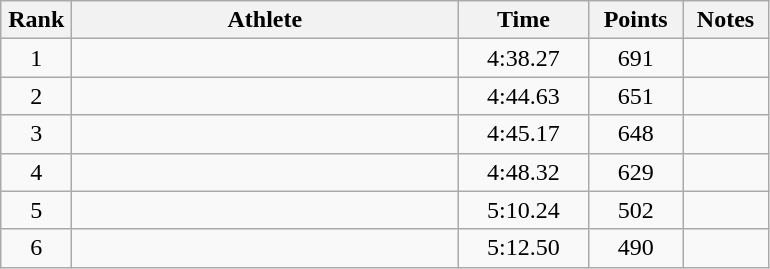<table class="wikitable" style="text-align:center">
<tr>
<th width="40">Rank</th>
<th width="250">Athlete</th>
<th width="80">Time</th>
<th width="55">Points</th>
<th width="50">Notes</th>
</tr>
<tr>
<td>1</td>
<td align="left"></td>
<td>4:38.27</td>
<td>691</td>
<td></td>
</tr>
<tr>
<td>2</td>
<td align="left"></td>
<td>4:44.63</td>
<td>651</td>
<td></td>
</tr>
<tr>
<td>3</td>
<td align="left"></td>
<td>4:45.17</td>
<td>648</td>
<td></td>
</tr>
<tr>
<td>4</td>
<td align="left"></td>
<td>4:48.32</td>
<td>629</td>
<td></td>
</tr>
<tr>
<td>5</td>
<td align="left"></td>
<td>5:10.24</td>
<td>502</td>
<td></td>
</tr>
<tr>
<td>6</td>
<td align="left"></td>
<td>5:12.50</td>
<td>490</td>
<td></td>
</tr>
</table>
